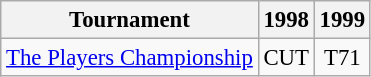<table class="wikitable" style="font-size:95%;text-align:center;">
<tr>
<th>Tournament</th>
<th>1998</th>
<th>1999</th>
</tr>
<tr>
<td align=left><a href='#'>The Players Championship</a></td>
<td>CUT</td>
<td>T71</td>
</tr>
</table>
